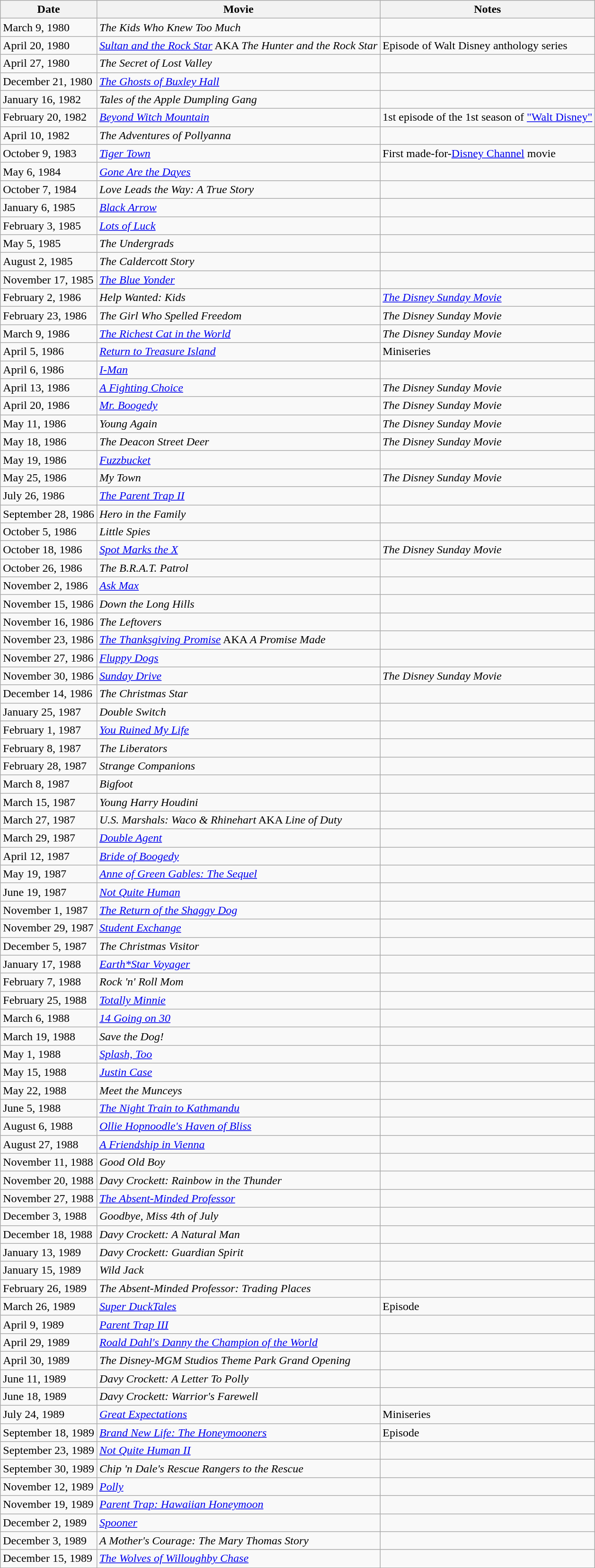<table class="wikitable">
<tr>
<th>Date</th>
<th>Movie</th>
<th>Notes</th>
</tr>
<tr>
<td>March 9, 1980</td>
<td><em>The Kids Who Knew Too Much</em></td>
<td></td>
</tr>
<tr>
<td>April 20, 1980</td>
<td><em><a href='#'>Sultan and the Rock Star</a></em> AKA <em>The Hunter and the Rock Star</em></td>
<td>Episode of Walt Disney anthology series</td>
</tr>
<tr>
<td>April 27, 1980</td>
<td><em>The Secret of Lost Valley</em></td>
<td></td>
</tr>
<tr>
<td>December 21, 1980</td>
<td><em><a href='#'>The Ghosts of Buxley Hall</a></em></td>
<td></td>
</tr>
<tr>
<td>January 16, 1982</td>
<td><em>Tales of the Apple Dumpling Gang</em></td>
<td></td>
</tr>
<tr>
<td>February 20, 1982</td>
<td><em><a href='#'>Beyond Witch Mountain</a></em></td>
<td>1st episode of the 1st season of <a href='#'>"Walt Disney"</a></td>
</tr>
<tr>
<td>April 10, 1982</td>
<td><em>The Adventures of Pollyanna</em></td>
<td></td>
</tr>
<tr>
<td>October 9, 1983</td>
<td><em><a href='#'>Tiger Town</a></em></td>
<td>First made-for-<a href='#'>Disney Channel</a> movie</td>
</tr>
<tr>
<td>May 6, 1984</td>
<td><em><a href='#'>Gone Are the Dayes</a></em></td>
<td></td>
</tr>
<tr>
<td>October 7, 1984</td>
<td><em>Love Leads the Way: A True Story</em></td>
<td></td>
</tr>
<tr>
<td>January 6, 1985</td>
<td><em><a href='#'>Black Arrow</a></em></td>
<td></td>
</tr>
<tr>
<td>February 3, 1985</td>
<td><em><a href='#'>Lots of Luck</a></em></td>
<td></td>
</tr>
<tr>
<td>May 5, 1985</td>
<td><em>The Undergrads</em></td>
<td></td>
</tr>
<tr>
<td>August 2, 1985</td>
<td><em>The Caldercott Story</em></td>
<td></td>
</tr>
<tr>
<td>November 17, 1985</td>
<td><em><a href='#'>The Blue Yonder</a></em></td>
<td></td>
</tr>
<tr>
<td>February 2, 1986</td>
<td><em>Help Wanted: Kids</em></td>
<td><em><a href='#'>The Disney Sunday Movie</a></em></td>
</tr>
<tr>
<td>February 23, 1986</td>
<td><em>The Girl Who Spelled Freedom</em></td>
<td><em>The Disney Sunday Movie</em></td>
</tr>
<tr>
<td>March 9, 1986</td>
<td><em><a href='#'>The Richest Cat in the World</a></em></td>
<td><em>The Disney Sunday Movie</em></td>
</tr>
<tr>
<td>April 5, 1986</td>
<td><em><a href='#'>Return to Treasure Island</a></em></td>
<td>Miniseries</td>
</tr>
<tr>
<td>April 6, 1986</td>
<td><em><a href='#'>I-Man</a></em></td>
<td></td>
</tr>
<tr>
<td>April 13, 1986</td>
<td><em><a href='#'>A Fighting Choice</a></em></td>
<td><em>The Disney Sunday Movie</em></td>
</tr>
<tr>
<td>April 20, 1986</td>
<td><em><a href='#'>Mr. Boogedy</a></em></td>
<td><em>The Disney Sunday Movie</em></td>
</tr>
<tr>
<td>May 11, 1986</td>
<td><em>Young Again</em></td>
<td><em>The Disney Sunday Movie</em></td>
</tr>
<tr>
<td>May 18, 1986</td>
<td><em>The Deacon Street Deer</em></td>
<td><em>The Disney Sunday Movie</em></td>
</tr>
<tr>
<td>May 19, 1986</td>
<td><em><a href='#'>Fuzzbucket</a></em></td>
<td></td>
</tr>
<tr>
<td>May 25, 1986</td>
<td><em>My Town</em></td>
<td><em>The Disney Sunday Movie</em></td>
</tr>
<tr>
<td>July 26, 1986</td>
<td><em><a href='#'>The Parent Trap II</a></em></td>
<td></td>
</tr>
<tr>
<td>September 28, 1986</td>
<td><em>Hero in the Family</em></td>
<td></td>
</tr>
<tr>
<td>October 5, 1986</td>
<td><em>Little Spies</em></td>
<td></td>
</tr>
<tr>
<td>October 18, 1986</td>
<td><em><a href='#'>Spot Marks the X</a></em></td>
<td><em>The Disney Sunday Movie</em></td>
</tr>
<tr>
<td>October 26, 1986</td>
<td><em>The B.R.A.T. Patrol</em></td>
<td></td>
</tr>
<tr>
<td>November 2, 1986</td>
<td><em><a href='#'>Ask Max</a></em></td>
<td></td>
</tr>
<tr>
<td>November 15, 1986</td>
<td><em>Down the Long Hills</em></td>
<td></td>
</tr>
<tr>
<td>November 16, 1986</td>
<td><em>The Leftovers</em></td>
<td></td>
</tr>
<tr>
<td>November 23, 1986</td>
<td><em><a href='#'>The Thanksgiving Promise</a></em> AKA <em>A Promise Made</em></td>
<td></td>
</tr>
<tr>
<td>November 27, 1986</td>
<td><em><a href='#'>Fluppy Dogs</a></em></td>
<td></td>
</tr>
<tr>
<td>November 30, 1986</td>
<td><em><a href='#'>Sunday Drive</a></em></td>
<td><em>The Disney Sunday Movie</em></td>
</tr>
<tr>
<td>December 14, 1986</td>
<td><em>The Christmas Star</em></td>
<td></td>
</tr>
<tr>
<td>January 25, 1987</td>
<td><em>Double Switch</em></td>
<td></td>
</tr>
<tr>
<td>February 1, 1987</td>
<td><em><a href='#'>You Ruined My Life</a></em></td>
<td></td>
</tr>
<tr>
<td>February 8, 1987</td>
<td><em>The Liberators</em></td>
<td></td>
</tr>
<tr>
<td>February 28, 1987</td>
<td><em>Strange Companions</em></td>
<td></td>
</tr>
<tr>
<td>March 8, 1987</td>
<td><em>Bigfoot</em></td>
<td></td>
</tr>
<tr>
<td>March 15, 1987</td>
<td><em>Young Harry Houdini</em></td>
<td></td>
</tr>
<tr>
<td>March 27, 1987</td>
<td><em>U.S. Marshals: Waco & Rhinehart</em> AKA <em>Line of Duty</em></td>
<td></td>
</tr>
<tr>
<td>March 29, 1987</td>
<td><em><a href='#'>Double Agent</a></em></td>
<td></td>
</tr>
<tr>
<td>April 12, 1987</td>
<td><em><a href='#'>Bride of Boogedy</a></em></td>
<td></td>
</tr>
<tr>
<td>May 19, 1987</td>
<td><em><a href='#'>Anne of Green Gables: The Sequel</a></em></td>
<td></td>
</tr>
<tr>
<td>June 19, 1987</td>
<td><em><a href='#'>Not Quite Human</a></em></td>
<td></td>
</tr>
<tr>
<td>November 1, 1987</td>
<td><em><a href='#'>The Return of the Shaggy Dog</a></em></td>
<td></td>
</tr>
<tr>
<td>November 29, 1987</td>
<td><em><a href='#'>Student Exchange</a></em></td>
<td></td>
</tr>
<tr>
<td>December 5, 1987</td>
<td><em>The Christmas Visitor</em></td>
<td></td>
</tr>
<tr>
<td>January 17, 1988</td>
<td><em><a href='#'>Earth*Star Voyager</a></em></td>
<td></td>
</tr>
<tr>
<td>February 7, 1988</td>
<td><em>Rock 'n' Roll Mom</em></td>
<td></td>
</tr>
<tr>
<td>February 25, 1988</td>
<td><em><a href='#'>Totally Minnie</a></em></td>
<td></td>
</tr>
<tr>
<td>March 6, 1988</td>
<td><em><a href='#'>14 Going on 30</a></em></td>
<td></td>
</tr>
<tr>
<td>March 19, 1988</td>
<td><em>Save the Dog!</em></td>
<td></td>
</tr>
<tr>
<td>May 1, 1988</td>
<td><em><a href='#'>Splash, Too</a></em></td>
<td></td>
</tr>
<tr>
<td>May 15, 1988</td>
<td><em><a href='#'>Justin Case</a></em></td>
<td></td>
</tr>
<tr>
<td>May 22, 1988</td>
<td><em>Meet the Munceys</em></td>
<td></td>
</tr>
<tr>
<td>June 5, 1988</td>
<td><em><a href='#'>The Night Train to Kathmandu</a></em></td>
<td></td>
</tr>
<tr>
<td>August 6, 1988</td>
<td><em><a href='#'>Ollie Hopnoodle's Haven of Bliss</a></em></td>
<td></td>
</tr>
<tr>
<td>August 27, 1988</td>
<td><em><a href='#'>A Friendship in Vienna</a></em></td>
<td></td>
</tr>
<tr>
<td>November 11, 1988</td>
<td><em>Good Old Boy</em></td>
<td></td>
</tr>
<tr>
<td>November 20, 1988</td>
<td><em>Davy Crockett: Rainbow in the Thunder</em></td>
<td></td>
</tr>
<tr>
<td>November 27, 1988</td>
<td><em><a href='#'>The Absent-Minded Professor</a></em></td>
<td></td>
</tr>
<tr>
<td>December 3, 1988</td>
<td><em>Goodbye, Miss 4th of July</em></td>
<td></td>
</tr>
<tr>
<td>December 18, 1988</td>
<td><em>Davy Crockett: A Natural Man</em></td>
<td></td>
</tr>
<tr>
<td>January 13, 1989</td>
<td><em>Davy Crockett: Guardian Spirit</em></td>
<td></td>
</tr>
<tr>
<td>January 15, 1989</td>
<td><em>Wild Jack</em></td>
<td></td>
</tr>
<tr>
<td>February 26, 1989</td>
<td><em>The Absent-Minded Professor: Trading Places</em></td>
<td></td>
</tr>
<tr>
<td>March 26, 1989</td>
<td><em><a href='#'>Super DuckTales</a></em></td>
<td>Episode</td>
</tr>
<tr>
<td>April 9, 1989</td>
<td><em><a href='#'>Parent Trap III</a></em></td>
<td></td>
</tr>
<tr>
<td>April 29, 1989</td>
<td><em><a href='#'>Roald Dahl's Danny the Champion of the World</a></em></td>
<td></td>
</tr>
<tr>
<td>April 30, 1989</td>
<td><em>The Disney-MGM Studios Theme Park Grand Opening</em></td>
<td></td>
</tr>
<tr>
<td>June 11, 1989</td>
<td><em>Davy Crockett: A Letter To Polly</em></td>
<td></td>
</tr>
<tr>
<td>June 18, 1989</td>
<td><em>Davy Crockett: Warrior's Farewell</em></td>
<td></td>
</tr>
<tr>
<td>July 24, 1989</td>
<td><em><a href='#'>Great Expectations</a></em></td>
<td>Miniseries</td>
</tr>
<tr>
<td>September 18, 1989</td>
<td><em><a href='#'>Brand New Life: The Honeymooners</a></em></td>
<td>Episode</td>
</tr>
<tr>
<td>September 23, 1989</td>
<td><em><a href='#'>Not Quite Human II</a></em></td>
<td></td>
</tr>
<tr>
<td>September 30, 1989</td>
<td><em>Chip 'n Dale's Rescue Rangers to the Rescue</em></td>
<td></td>
</tr>
<tr>
<td>November 12, 1989</td>
<td><em><a href='#'>Polly</a></em></td>
<td></td>
</tr>
<tr>
<td>November 19, 1989</td>
<td><em><a href='#'>Parent Trap: Hawaiian Honeymoon</a></em></td>
<td></td>
</tr>
<tr>
<td>December 2, 1989</td>
<td><em><a href='#'>Spooner</a></em></td>
<td></td>
</tr>
<tr>
<td>December 3, 1989</td>
<td><em>A Mother's Courage: The Mary Thomas Story</em></td>
<td></td>
</tr>
<tr>
<td>December 15, 1989</td>
<td><em><a href='#'>The Wolves of Willoughby Chase</a></em></td>
<td></td>
</tr>
</table>
